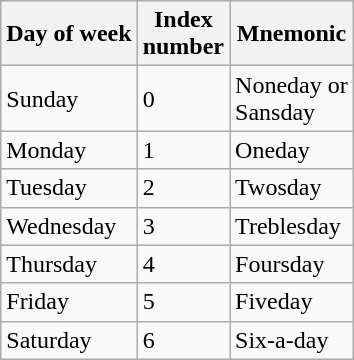<table class="wikitable" style="margin: 1em auto 1em auto">
<tr>
<th>Day of week</th>
<th>Index<br>number</th>
<th>Mnemonic</th>
</tr>
<tr>
<td>Sunday</td>
<td>0</td>
<td>Noneday or<br>Sansday</td>
</tr>
<tr>
<td>Monday</td>
<td>1</td>
<td>Oneday</td>
</tr>
<tr>
<td>Tuesday</td>
<td>2</td>
<td>Twosday</td>
</tr>
<tr>
<td>Wednesday</td>
<td>3</td>
<td>Treblesday</td>
</tr>
<tr>
<td>Thursday</td>
<td>4</td>
<td>Foursday</td>
</tr>
<tr>
<td>Friday</td>
<td>5</td>
<td>Fiveday</td>
</tr>
<tr>
<td>Saturday</td>
<td>6</td>
<td>Six-a-day</td>
</tr>
</table>
